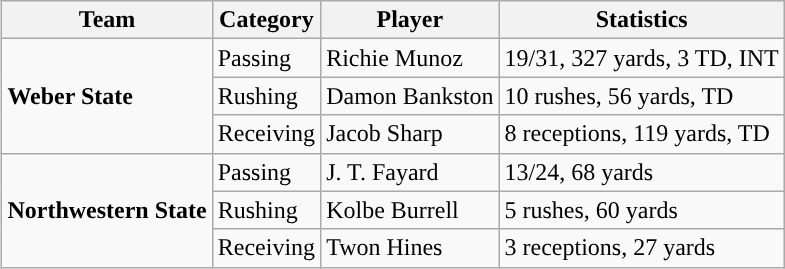<table class="wikitable" style="float: right;">
<tr>
<th>Team</th>
<th>Category</th>
<th>Player</th>
<th>Statistics</th>
</tr>
<tr>
<td rowspan=3><strong>Weber State</strong></td>
<td>Passing</td>
<td>Richie Munoz</td>
<td>19/31, 327 yards, 3 TD, INT</td>
</tr>
<tr>
<td>Rushing</td>
<td>Damon Bankston</td>
<td>10 rushes, 56 yards, TD</td>
</tr>
<tr>
<td>Receiving</td>
<td>Jacob Sharp</td>
<td>8 receptions, 119 yards, TD</td>
</tr>
<tr>
<td rowspan=3><strong>Northwestern State</strong></td>
<td>Passing</td>
<td>J. T. Fayard</td>
<td>13/24, 68 yards</td>
</tr>
<tr>
<td>Rushing</td>
<td>Kolbe Burrell</td>
<td>5 rushes, 60 yards</td>
</tr>
<tr>
<td>Receiving</td>
<td>Twon Hines</td>
<td>3 receptions, 27 yards</td>
</tr>
</table>
